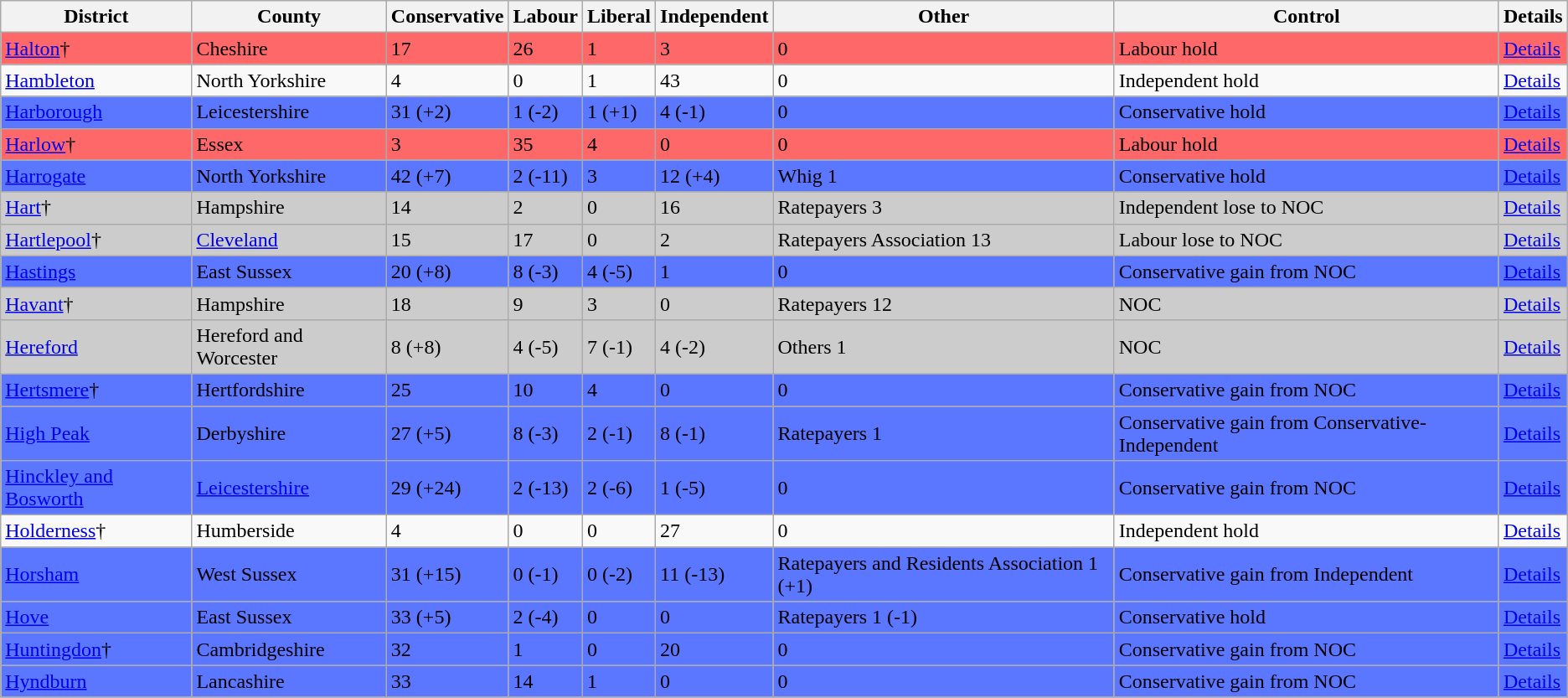<table class="wikitable">
<tr border=1 cellspacing=0 cellpadding=5>
<th>District</th>
<th>County</th>
<th>Conservative</th>
<th>Labour</th>
<th>Liberal</th>
<th>Independent</th>
<th>Other</th>
<th>Control</th>
<th>Details</th>
</tr>
<tr bgcolor=FF6868>
<td><a href='#'>Halton</a>†</td>
<td>Cheshire</td>
<td>17</td>
<td>26</td>
<td>1</td>
<td>3</td>
<td>0</td>
<td>Labour hold</td>
<td><a href='#'>Details</a></td>
</tr>
<tr>
<td><a href='#'>Hambleton</a></td>
<td>North Yorkshire</td>
<td>4</td>
<td>0</td>
<td>1</td>
<td>43</td>
<td>0</td>
<td>Independent hold</td>
<td><a href='#'>Details</a></td>
</tr>
<tr bgcolor=5B76FF>
<td><a href='#'>Harborough</a></td>
<td>Leicestershire</td>
<td>31 (+2)</td>
<td>1 (-2)</td>
<td>1 (+1)</td>
<td>4 (-1)</td>
<td>0</td>
<td>Conservative hold</td>
<td><a href='#'>Details</a></td>
</tr>
<tr bgcolor=FF6868>
<td><a href='#'>Harlow</a>†</td>
<td>Essex</td>
<td>3</td>
<td>35</td>
<td>4</td>
<td>0</td>
<td>0</td>
<td>Labour hold</td>
<td><a href='#'>Details</a></td>
</tr>
<tr bgcolor=5B76FF>
<td><a href='#'>Harrogate</a></td>
<td>North Yorkshire</td>
<td>42 (+7)</td>
<td>2 (-11)</td>
<td>3</td>
<td>12 (+4)</td>
<td>Whig 1</td>
<td>Conservative hold</td>
<td><a href='#'>Details</a></td>
</tr>
<tr bgcolor=CCCCCC>
<td><a href='#'>Hart</a>†</td>
<td>Hampshire</td>
<td>14</td>
<td>2</td>
<td>0</td>
<td>16</td>
<td>Ratepayers 3</td>
<td>Independent lose to NOC</td>
<td><a href='#'>Details</a></td>
</tr>
<tr bgcolor=CCCCCC>
<td><a href='#'>Hartlepool</a>†</td>
<td><a href='#'>Cleveland</a></td>
<td>15</td>
<td>17</td>
<td>0</td>
<td>2</td>
<td>Ratepayers Association 13</td>
<td>Labour lose to NOC</td>
<td><a href='#'>Details</a></td>
</tr>
<tr bgcolor=5B76FF>
<td><a href='#'>Hastings</a></td>
<td>East Sussex</td>
<td>20 (+8)</td>
<td>8 (-3)</td>
<td>4 (-5)</td>
<td>1</td>
<td>0</td>
<td>Conservative gain from NOC</td>
<td><a href='#'>Details</a></td>
</tr>
<tr bgcolor=CCCCCC>
<td><a href='#'>Havant</a>†</td>
<td>Hampshire</td>
<td>18</td>
<td>9</td>
<td>3</td>
<td>0</td>
<td>Ratepayers 12</td>
<td>NOC</td>
<td><a href='#'>Details</a></td>
</tr>
<tr bgcolor=CCCCCC>
<td><a href='#'>Hereford</a></td>
<td>Hereford and Worcester</td>
<td>8 (+8)</td>
<td>4 (-5)</td>
<td>7 (-1)</td>
<td>4 (-2)</td>
<td>Others 1</td>
<td>NOC</td>
<td><a href='#'>Details</a></td>
</tr>
<tr bgcolor=5B76FF>
<td><a href='#'>Hertsmere</a>†</td>
<td>Hertfordshire</td>
<td>25</td>
<td>10</td>
<td>4</td>
<td>0</td>
<td>0</td>
<td>Conservative gain from NOC</td>
<td><a href='#'>Details</a></td>
</tr>
<tr bgcolor=5B76FF>
<td><a href='#'>High Peak</a></td>
<td>Derbyshire</td>
<td>27 (+5)</td>
<td>8 (-3)</td>
<td>2 (-1)</td>
<td>8 (-1)</td>
<td>Ratepayers 1</td>
<td>Conservative gain from Conservative-Independent</td>
<td><a href='#'>Details</a></td>
</tr>
<tr bgcolor=5B76FF>
<td><a href='#'>Hinckley and Bosworth</a></td>
<td><a href='#'>Leicestershire</a></td>
<td>29 (+24)</td>
<td>2 (-13)</td>
<td>2 (-6)</td>
<td>1 (-5)</td>
<td>0</td>
<td>Conservative gain from NOC</td>
<td><a href='#'>Details</a></td>
</tr>
<tr>
<td><a href='#'>Holderness</a>†</td>
<td>Humberside</td>
<td>4</td>
<td>0</td>
<td>0</td>
<td>27</td>
<td>0</td>
<td>Independent hold</td>
<td><a href='#'>Details</a></td>
</tr>
<tr bgcolor=5B76FF>
<td><a href='#'>Horsham</a></td>
<td>West Sussex</td>
<td>31 (+15)</td>
<td>0 (-1)</td>
<td>0 (-2)</td>
<td>11 (-13)</td>
<td>Ratepayers and Residents Association 1 (+1)</td>
<td>Conservative gain from Independent</td>
<td><a href='#'>Details</a></td>
</tr>
<tr bgcolor=5B76FF>
<td><a href='#'>Hove</a></td>
<td>East Sussex</td>
<td>33 (+5)</td>
<td>2 (-4)</td>
<td>0</td>
<td>0</td>
<td>Ratepayers 1 (-1)</td>
<td>Conservative hold</td>
<td><a href='#'>Details</a></td>
</tr>
<tr bgcolor=5B76FF>
<td><a href='#'>Huntingdon</a>†</td>
<td>Cambridgeshire</td>
<td>32</td>
<td>1</td>
<td>0</td>
<td>20</td>
<td>0</td>
<td>Conservative gain from NOC</td>
<td><a href='#'>Details</a></td>
</tr>
<tr bgcolor=5B76FF>
<td><a href='#'>Hyndburn</a></td>
<td>Lancashire</td>
<td>33</td>
<td>14</td>
<td>1</td>
<td>0</td>
<td>0</td>
<td>Conservative gain from NOC</td>
<td><a href='#'>Details</a></td>
</tr>
</table>
